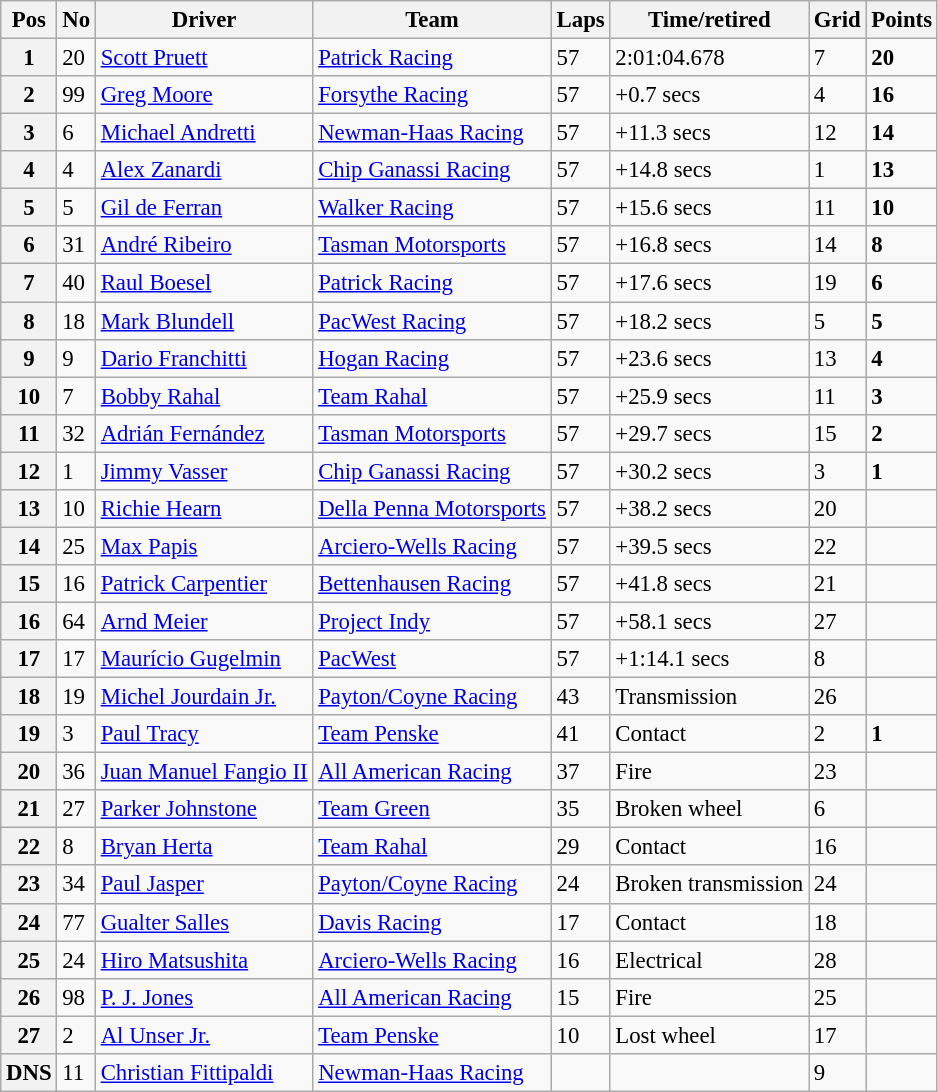<table class="wikitable" style="font-size:95%;">
<tr>
<th>Pos</th>
<th>No</th>
<th>Driver</th>
<th>Team</th>
<th>Laps</th>
<th>Time/retired</th>
<th>Grid</th>
<th>Points</th>
</tr>
<tr>
<th>1</th>
<td>20</td>
<td> <a href='#'>Scott Pruett</a></td>
<td><a href='#'>Patrick Racing</a></td>
<td>57</td>
<td>2:01:04.678</td>
<td>7</td>
<td><strong>20</strong></td>
</tr>
<tr>
<th>2</th>
<td>99</td>
<td> <a href='#'>Greg Moore</a></td>
<td><a href='#'>Forsythe Racing</a></td>
<td>57</td>
<td>+0.7 secs</td>
<td>4</td>
<td><strong>16</strong></td>
</tr>
<tr>
<th>3</th>
<td>6</td>
<td> <a href='#'>Michael Andretti</a></td>
<td><a href='#'>Newman-Haas Racing</a></td>
<td>57</td>
<td>+11.3 secs</td>
<td>12</td>
<td><strong>14</strong></td>
</tr>
<tr>
<th>4</th>
<td>4</td>
<td> <a href='#'>Alex Zanardi</a></td>
<td><a href='#'>Chip Ganassi Racing</a></td>
<td>57</td>
<td>+14.8 secs</td>
<td>1</td>
<td><strong>13</strong></td>
</tr>
<tr>
<th>5</th>
<td>5</td>
<td> <a href='#'>Gil de Ferran</a></td>
<td><a href='#'>Walker Racing</a></td>
<td>57</td>
<td>+15.6 secs</td>
<td>11</td>
<td><strong>10</strong></td>
</tr>
<tr>
<th>6</th>
<td>31</td>
<td> <a href='#'>André Ribeiro</a></td>
<td><a href='#'>Tasman Motorsports</a></td>
<td>57</td>
<td>+16.8 secs</td>
<td>14</td>
<td><strong>8</strong></td>
</tr>
<tr>
<th>7</th>
<td>40</td>
<td> <a href='#'>Raul Boesel</a></td>
<td><a href='#'>Patrick Racing</a></td>
<td>57</td>
<td>+17.6 secs</td>
<td>19</td>
<td><strong>6</strong></td>
</tr>
<tr>
<th>8</th>
<td>18</td>
<td> <a href='#'>Mark Blundell</a></td>
<td><a href='#'>PacWest Racing</a></td>
<td>57</td>
<td>+18.2 secs</td>
<td>5</td>
<td><strong>5</strong></td>
</tr>
<tr>
<th>9</th>
<td>9</td>
<td> <a href='#'>Dario Franchitti</a></td>
<td><a href='#'>Hogan Racing</a></td>
<td>57</td>
<td>+23.6 secs</td>
<td>13</td>
<td><strong>4</strong></td>
</tr>
<tr>
<th>10</th>
<td>7</td>
<td> <a href='#'>Bobby Rahal</a></td>
<td><a href='#'>Team Rahal</a></td>
<td>57</td>
<td>+25.9 secs</td>
<td>11</td>
<td><strong>3</strong></td>
</tr>
<tr>
<th>11</th>
<td>32</td>
<td> <a href='#'>Adrián Fernández</a></td>
<td><a href='#'>Tasman Motorsports</a></td>
<td>57</td>
<td>+29.7 secs</td>
<td>15</td>
<td><strong>2</strong></td>
</tr>
<tr>
<th>12</th>
<td>1</td>
<td> <a href='#'>Jimmy Vasser</a></td>
<td><a href='#'>Chip Ganassi Racing</a></td>
<td>57</td>
<td>+30.2 secs</td>
<td>3</td>
<td><strong>1</strong></td>
</tr>
<tr>
<th>13</th>
<td>10</td>
<td> <a href='#'>Richie Hearn</a></td>
<td><a href='#'>Della Penna Motorsports</a></td>
<td>57</td>
<td>+38.2 secs</td>
<td>20</td>
<td></td>
</tr>
<tr>
<th>14</th>
<td>25</td>
<td> <a href='#'>Max Papis</a></td>
<td><a href='#'>Arciero-Wells Racing</a></td>
<td>57</td>
<td>+39.5 secs</td>
<td>22</td>
<td></td>
</tr>
<tr>
<th>15</th>
<td>16</td>
<td> <a href='#'>Patrick Carpentier</a></td>
<td><a href='#'>Bettenhausen Racing</a></td>
<td>57</td>
<td>+41.8 secs</td>
<td>21</td>
<td></td>
</tr>
<tr>
<th>16</th>
<td>64</td>
<td> <a href='#'>Arnd Meier</a></td>
<td><a href='#'>Project Indy</a></td>
<td>57</td>
<td>+58.1 secs</td>
<td>27</td>
<td></td>
</tr>
<tr>
<th>17</th>
<td>17</td>
<td> <a href='#'>Maurício Gugelmin</a></td>
<td><a href='#'>PacWest</a></td>
<td>57</td>
<td>+1:14.1 secs</td>
<td>8</td>
<td></td>
</tr>
<tr>
<th>18</th>
<td>19</td>
<td> <a href='#'>Michel Jourdain Jr.</a></td>
<td><a href='#'>Payton/Coyne Racing</a></td>
<td>43</td>
<td>Transmission</td>
<td>26</td>
<td></td>
</tr>
<tr>
<th>19</th>
<td>3</td>
<td> <a href='#'>Paul Tracy</a></td>
<td><a href='#'>Team Penske</a></td>
<td>41</td>
<td>Contact</td>
<td>2</td>
<td><strong>1</strong></td>
</tr>
<tr>
<th>20</th>
<td>36</td>
<td> <a href='#'>Juan Manuel Fangio II</a></td>
<td><a href='#'>All American Racing</a></td>
<td>37</td>
<td>Fire</td>
<td>23</td>
<td></td>
</tr>
<tr>
<th>21</th>
<td>27</td>
<td> <a href='#'>Parker Johnstone</a></td>
<td><a href='#'>Team Green</a></td>
<td>35</td>
<td>Broken wheel</td>
<td>6</td>
<td></td>
</tr>
<tr>
<th>22</th>
<td>8</td>
<td> <a href='#'>Bryan Herta</a></td>
<td><a href='#'>Team Rahal</a></td>
<td>29</td>
<td>Contact</td>
<td>16</td>
<td></td>
</tr>
<tr>
<th>23</th>
<td>34</td>
<td> <a href='#'>Paul Jasper</a></td>
<td><a href='#'>Payton/Coyne Racing</a></td>
<td>24</td>
<td>Broken transmission</td>
<td>24</td>
<td></td>
</tr>
<tr>
<th>24</th>
<td>77</td>
<td> <a href='#'>Gualter Salles</a></td>
<td><a href='#'>Davis Racing</a></td>
<td>17</td>
<td>Contact</td>
<td>18</td>
<td></td>
</tr>
<tr>
<th>25</th>
<td>24</td>
<td> <a href='#'>Hiro Matsushita</a></td>
<td><a href='#'>Arciero-Wells Racing</a></td>
<td>16</td>
<td>Electrical</td>
<td>28</td>
<td></td>
</tr>
<tr>
<th>26</th>
<td>98</td>
<td> <a href='#'>P. J. Jones</a></td>
<td><a href='#'>All American Racing</a></td>
<td>15</td>
<td>Fire</td>
<td>25</td>
<td></td>
</tr>
<tr>
<th>27</th>
<td>2</td>
<td> <a href='#'>Al Unser Jr.</a></td>
<td><a href='#'>Team Penske</a></td>
<td>10</td>
<td>Lost wheel</td>
<td>17</td>
<td></td>
</tr>
<tr>
<th>DNS</th>
<td>11</td>
<td> <a href='#'>Christian Fittipaldi</a></td>
<td><a href='#'>Newman-Haas Racing</a></td>
<td></td>
<td></td>
<td>9</td>
<td></td>
</tr>
</table>
